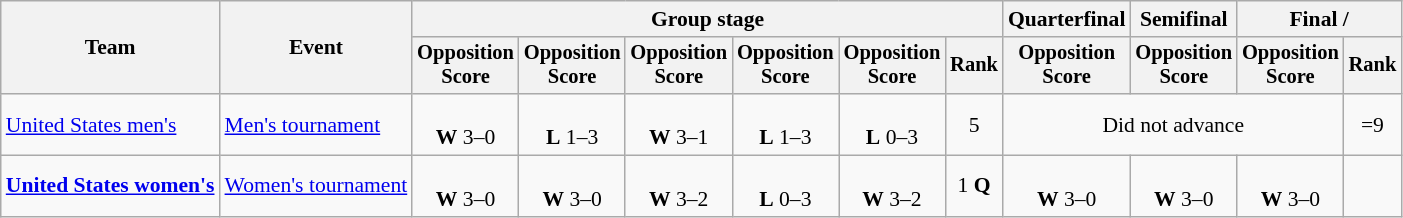<table class=wikitable style=font-size:90%;text-align:center>
<tr>
<th rowspan=2>Team</th>
<th rowspan=2>Event</th>
<th colspan=6>Group stage</th>
<th>Quarterfinal</th>
<th>Semifinal</th>
<th colspan=2>Final / </th>
</tr>
<tr style=font-size:95%>
<th>Opposition<br>Score</th>
<th>Opposition<br>Score</th>
<th>Opposition<br>Score</th>
<th>Opposition<br>Score</th>
<th>Opposition<br>Score</th>
<th>Rank</th>
<th>Opposition<br>Score</th>
<th>Opposition<br>Score</th>
<th>Opposition<br>Score</th>
<th>Rank</th>
</tr>
<tr>
<td align=left><a href='#'>United States men's</a></td>
<td align=left><a href='#'>Men's tournament</a></td>
<td><br><strong>W</strong> 3–0</td>
<td><br><strong>L</strong> 1–3</td>
<td><br><strong>W</strong> 3–1</td>
<td><br><strong>L</strong> 1–3</td>
<td><br><strong>L</strong> 0–3</td>
<td>5</td>
<td colspan=3>Did not advance</td>
<td>=9</td>
</tr>
<tr>
<td align=left><a href='#'><strong>United States women's</strong></a></td>
<td align=left><a href='#'>Women's tournament</a></td>
<td><br><strong>W</strong> 3–0</td>
<td><br><strong>W</strong> 3–0</td>
<td><br><strong>W</strong> 3–2</td>
<td><br><strong>L</strong> 0–3</td>
<td><br><strong>W</strong> 3–2</td>
<td>1 <strong>Q</strong></td>
<td><br><strong>W</strong> 3–0</td>
<td><br><strong>W</strong> 3–0</td>
<td><br><strong>W</strong> 3–0</td>
<td></td>
</tr>
</table>
